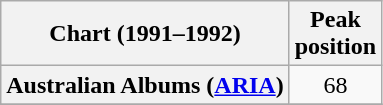<table class="wikitable sortable plainrowheaders">
<tr>
<th>Chart (1991–1992)</th>
<th>Peak<br>position</th>
</tr>
<tr>
<th scope="row">Australian Albums (<a href='#'>ARIA</a>)</th>
<td style="text-align:center;">68</td>
</tr>
<tr>
</tr>
</table>
